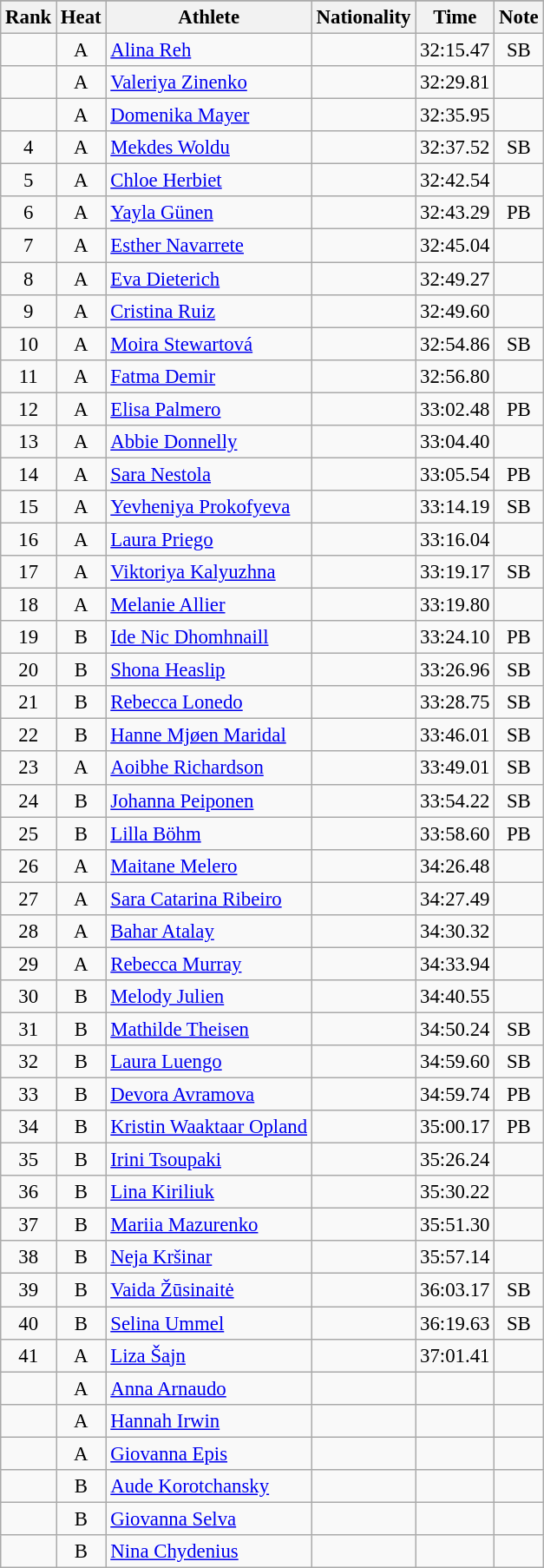<table class="wikitable sortable" style=" text-align:center; font-size:95%;">
<tr>
</tr>
<tr>
<th>Rank</th>
<th>Heat</th>
<th>Athlete</th>
<th>Nationality</th>
<th>Time</th>
<th>Note</th>
</tr>
<tr>
<td></td>
<td>A</td>
<td align=left><a href='#'>Alina Reh</a></td>
<td align=left></td>
<td>32:15.47</td>
<td>SB</td>
</tr>
<tr>
<td></td>
<td>A</td>
<td align=left><a href='#'>Valeriya Zinenko</a></td>
<td align=left></td>
<td>32:29.81</td>
<td></td>
</tr>
<tr>
<td></td>
<td>A</td>
<td align=left><a href='#'>Domenika Mayer</a></td>
<td align=left></td>
<td>32:35.95</td>
<td></td>
</tr>
<tr>
<td>4</td>
<td>A</td>
<td align=left><a href='#'>Mekdes Woldu</a></td>
<td align=left></td>
<td>32:37.52</td>
<td>SB</td>
</tr>
<tr>
<td>5</td>
<td>A</td>
<td align=left><a href='#'>Chloe Herbiet</a></td>
<td align=left></td>
<td>32:42.54</td>
<td></td>
</tr>
<tr>
<td>6</td>
<td>A</td>
<td align=left><a href='#'>Yayla Günen</a></td>
<td align=left></td>
<td>32:43.29</td>
<td>PB</td>
</tr>
<tr>
<td>7</td>
<td>A</td>
<td align=left><a href='#'>Esther Navarrete</a></td>
<td align=left></td>
<td>32:45.04</td>
<td></td>
</tr>
<tr>
<td>8</td>
<td>A</td>
<td align=left><a href='#'>Eva Dieterich</a></td>
<td align=left></td>
<td>32:49.27</td>
<td></td>
</tr>
<tr>
<td>9</td>
<td>A</td>
<td align=left><a href='#'>Cristina Ruiz</a></td>
<td align=left></td>
<td>32:49.60</td>
<td></td>
</tr>
<tr>
<td>10</td>
<td>A</td>
<td align=left><a href='#'>Moira Stewartová</a></td>
<td align=left></td>
<td>32:54.86</td>
<td>SB</td>
</tr>
<tr>
<td>11</td>
<td>A</td>
<td align=left><a href='#'>Fatma Demir</a></td>
<td align=left></td>
<td>32:56.80</td>
<td></td>
</tr>
<tr>
<td>12</td>
<td>A</td>
<td align=left><a href='#'>Elisa Palmero</a></td>
<td align=left></td>
<td>33:02.48</td>
<td>PB</td>
</tr>
<tr>
<td>13</td>
<td>A</td>
<td align=left><a href='#'>Abbie Donnelly</a></td>
<td align=left></td>
<td>33:04.40</td>
<td></td>
</tr>
<tr>
<td>14</td>
<td>A</td>
<td align=left><a href='#'>Sara Nestola</a></td>
<td align=left></td>
<td>33:05.54</td>
<td>PB</td>
</tr>
<tr>
<td>15</td>
<td>A</td>
<td align=left><a href='#'>Yevheniya Prokofyeva</a></td>
<td align=left></td>
<td>33:14.19</td>
<td>SB</td>
</tr>
<tr>
<td>16</td>
<td>A</td>
<td align=left><a href='#'>Laura Priego</a></td>
<td align=left></td>
<td>33:16.04</td>
<td></td>
</tr>
<tr>
<td>17</td>
<td>A</td>
<td align=left><a href='#'>Viktoriya Kalyuzhna</a></td>
<td align=left></td>
<td>33:19.17</td>
<td>SB</td>
</tr>
<tr>
<td>18</td>
<td>A</td>
<td align=left><a href='#'>Melanie Allier</a></td>
<td align=left></td>
<td>33:19.80</td>
<td></td>
</tr>
<tr>
<td>19</td>
<td>B</td>
<td align=left><a href='#'>Ide Nic Dhomhnaill</a></td>
<td align=left></td>
<td>33:24.10</td>
<td>PB</td>
</tr>
<tr>
<td>20</td>
<td>B</td>
<td align=left><a href='#'>Shona Heaslip</a></td>
<td align=left></td>
<td>33:26.96</td>
<td>SB</td>
</tr>
<tr>
<td>21</td>
<td>B</td>
<td align=left><a href='#'>Rebecca Lonedo</a></td>
<td align=left></td>
<td>33:28.75</td>
<td>SB</td>
</tr>
<tr>
<td>22</td>
<td>B</td>
<td align=left><a href='#'>Hanne Mjøen Maridal</a></td>
<td align=left></td>
<td>33:46.01</td>
<td>SB</td>
</tr>
<tr>
<td>23</td>
<td>A</td>
<td align=left><a href='#'>Aoibhe Richardson</a></td>
<td align=left></td>
<td>33:49.01</td>
<td>SB</td>
</tr>
<tr>
<td>24</td>
<td>B</td>
<td align=left><a href='#'>Johanna Peiponen</a></td>
<td align=left></td>
<td>33:54.22</td>
<td>SB</td>
</tr>
<tr>
<td>25</td>
<td>B</td>
<td align=left><a href='#'>Lilla Böhm</a></td>
<td align=left></td>
<td>33:58.60</td>
<td>PB</td>
</tr>
<tr>
<td>26</td>
<td>A</td>
<td align=left><a href='#'>Maitane Melero</a></td>
<td align=left></td>
<td>34:26.48</td>
<td></td>
</tr>
<tr>
<td>27</td>
<td>A</td>
<td align=left><a href='#'>Sara Catarina Ribeiro</a></td>
<td align=left></td>
<td>34:27.49</td>
<td></td>
</tr>
<tr>
<td>28</td>
<td>A</td>
<td align=left><a href='#'>Bahar Atalay</a></td>
<td align=left></td>
<td>34:30.32</td>
<td></td>
</tr>
<tr>
<td>29</td>
<td>A</td>
<td align=left><a href='#'>Rebecca Murray</a></td>
<td align=left></td>
<td>34:33.94</td>
<td></td>
</tr>
<tr>
<td>30</td>
<td>B</td>
<td align=left><a href='#'>Melody Julien</a></td>
<td align=left></td>
<td>34:40.55</td>
<td></td>
</tr>
<tr>
<td>31</td>
<td>B</td>
<td align=left><a href='#'>Mathilde Theisen</a></td>
<td align=left></td>
<td>34:50.24</td>
<td>SB</td>
</tr>
<tr>
<td>32</td>
<td>B</td>
<td align=left><a href='#'>Laura Luengo</a></td>
<td align=left></td>
<td>34:59.60</td>
<td>SB</td>
</tr>
<tr>
<td>33</td>
<td>B</td>
<td align=left><a href='#'>Devora Avramova</a></td>
<td align=left></td>
<td>34:59.74</td>
<td>PB</td>
</tr>
<tr>
<td>34</td>
<td>B</td>
<td align=left><a href='#'>Kristin Waaktaar Opland</a></td>
<td align=left></td>
<td>35:00.17</td>
<td>PB</td>
</tr>
<tr>
<td>35</td>
<td>B</td>
<td align=left><a href='#'>Irini Tsoupaki</a></td>
<td align=left></td>
<td>35:26.24</td>
<td></td>
</tr>
<tr>
<td>36</td>
<td>B</td>
<td align=left><a href='#'>Lina Kiriliuk</a></td>
<td align=left></td>
<td>35:30.22</td>
<td></td>
</tr>
<tr>
<td>37</td>
<td>B</td>
<td align=left><a href='#'>Mariia Mazurenko</a></td>
<td align=left></td>
<td>35:51.30</td>
<td></td>
</tr>
<tr>
<td>38</td>
<td>B</td>
<td align=left><a href='#'>Neja Kršinar</a></td>
<td align=left></td>
<td>35:57.14</td>
<td></td>
</tr>
<tr>
<td>39</td>
<td>B</td>
<td align=left><a href='#'>Vaida Žūsinaitė</a></td>
<td align=left></td>
<td>36:03.17</td>
<td>SB</td>
</tr>
<tr>
<td>40</td>
<td>B</td>
<td align=left><a href='#'>Selina Ummel</a></td>
<td align=left></td>
<td>36:19.63</td>
<td>SB</td>
</tr>
<tr>
<td>41</td>
<td>A</td>
<td align=left><a href='#'>Liza Šajn</a></td>
<td align=left></td>
<td>37:01.41</td>
<td></td>
</tr>
<tr>
<td></td>
<td>A</td>
<td align=left><a href='#'>Anna Arnaudo</a></td>
<td align=left></td>
<td></td>
<td></td>
</tr>
<tr>
<td></td>
<td>A</td>
<td align=left><a href='#'>Hannah Irwin</a></td>
<td align=left></td>
<td></td>
<td></td>
</tr>
<tr>
<td></td>
<td>A</td>
<td align=left><a href='#'>Giovanna Epis</a></td>
<td align=left></td>
<td></td>
<td></td>
</tr>
<tr>
<td></td>
<td>B</td>
<td align=left><a href='#'>Aude Korotchansky</a></td>
<td align=left></td>
<td></td>
<td></td>
</tr>
<tr>
<td></td>
<td>B</td>
<td align=left><a href='#'>Giovanna Selva</a></td>
<td align=left></td>
<td></td>
<td></td>
</tr>
<tr>
<td></td>
<td>B</td>
<td align=left><a href='#'>Nina Chydenius</a></td>
<td align=left></td>
<td></td>
<td></td>
</tr>
</table>
